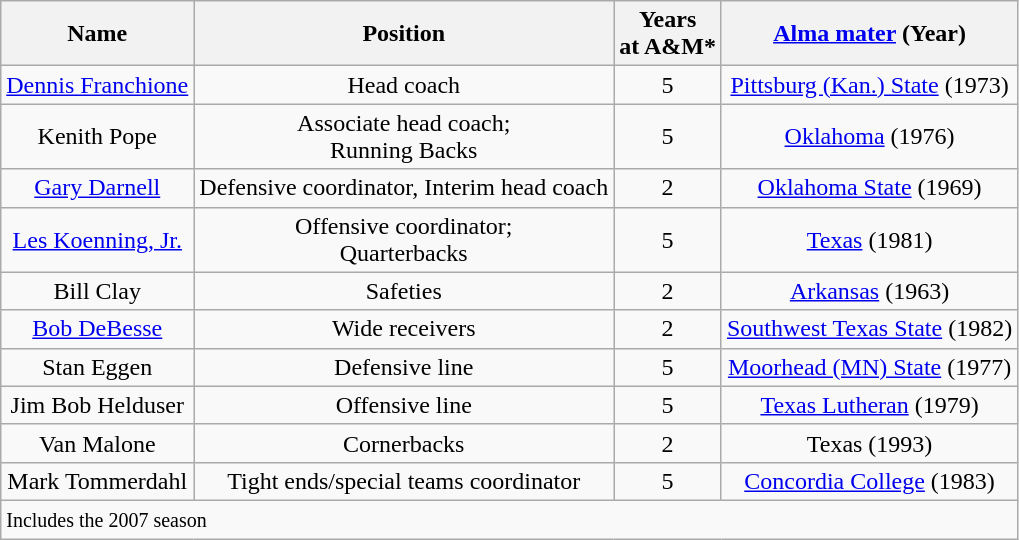<table class="wikitable">
<tr>
<th>Name</th>
<th>Position</th>
<th>Years<br>at A&M*</th>
<th><a href='#'>Alma mater</a> (Year)</th>
</tr>
<tr style="text-align:center;">
<td><a href='#'>Dennis Franchione</a></td>
<td>Head coach</td>
<td>5</td>
<td><a href='#'>Pittsburg (Kan.) State</a> (1973)</td>
</tr>
<tr style="text-align:center;">
<td>Kenith Pope</td>
<td>Associate head coach;<br>Running Backs</td>
<td>5</td>
<td><a href='#'>Oklahoma</a> (1976)</td>
</tr>
<tr style="text-align:center;">
<td><a href='#'>Gary Darnell</a></td>
<td>Defensive coordinator, Interim head coach</td>
<td>2</td>
<td><a href='#'>Oklahoma State</a> (1969)</td>
</tr>
<tr style="text-align:center;">
<td><a href='#'>Les Koenning, Jr.</a></td>
<td>Offensive coordinator;<br>Quarterbacks</td>
<td>5</td>
<td><a href='#'>Texas</a> (1981)</td>
</tr>
<tr style="text-align:center;">
<td>Bill Clay</td>
<td>Safeties</td>
<td>2</td>
<td><a href='#'>Arkansas</a> (1963)</td>
</tr>
<tr style="text-align:center;">
<td><a href='#'>Bob DeBesse</a></td>
<td>Wide receivers</td>
<td>2</td>
<td><a href='#'>Southwest Texas State</a> (1982)</td>
</tr>
<tr style="text-align:center;">
<td>Stan Eggen</td>
<td>Defensive line</td>
<td>5</td>
<td><a href='#'>Moorhead (MN) State</a> (1977)</td>
</tr>
<tr style="text-align:center;">
<td>Jim Bob Helduser</td>
<td>Offensive line</td>
<td>5</td>
<td><a href='#'>Texas Lutheran</a> (1979)</td>
</tr>
<tr style="text-align:center;">
<td>Van Malone</td>
<td>Cornerbacks</td>
<td>2</td>
<td>Texas (1993)</td>
</tr>
<tr style="text-align:center;">
<td>Mark Tommerdahl</td>
<td>Tight ends/special teams coordinator</td>
<td>5</td>
<td><a href='#'>Concordia College</a> (1983)</td>
</tr>
<tr style="background:#f9f9f9;">
<td colspan=8><small>Includes the 2007 season</small></td>
</tr>
</table>
